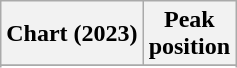<table class="wikitable sortable plainrowheaders">
<tr>
<th>Chart (2023)</th>
<th>Peak<br>position</th>
</tr>
<tr>
</tr>
<tr>
</tr>
</table>
